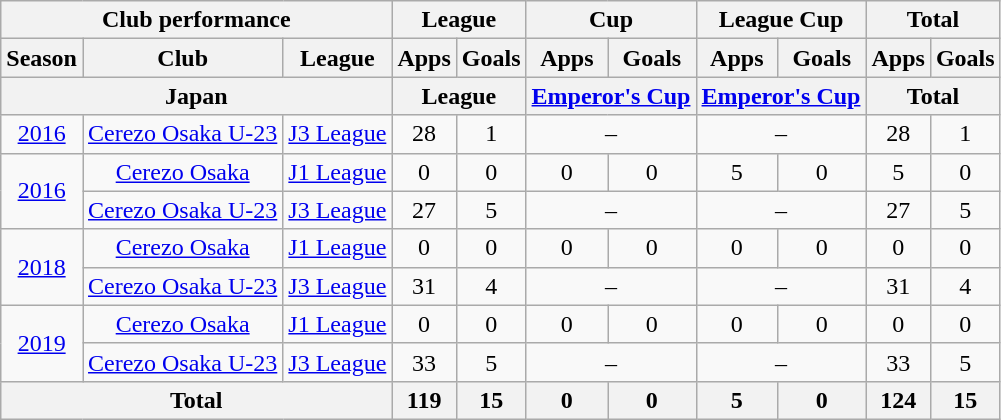<table class="wikitable" style="text-align:center;">
<tr>
<th colspan=3>Club performance</th>
<th colspan=2>League</th>
<th colspan=2>Cup</th>
<th colspan=2>League Cup</th>
<th colspan=2>Total</th>
</tr>
<tr>
<th>Season</th>
<th>Club</th>
<th>League</th>
<th>Apps</th>
<th>Goals</th>
<th>Apps</th>
<th>Goals</th>
<th>Apps</th>
<th>Goals</th>
<th>Apps</th>
<th>Goals</th>
</tr>
<tr>
<th colspan=3>Japan</th>
<th colspan=2>League</th>
<th colspan=2><a href='#'>Emperor's Cup</a></th>
<th colspan=2><a href='#'>Emperor's Cup</a></th>
<th colspan=2>Total</th>
</tr>
<tr>
<td><a href='#'>2016</a></td>
<td><a href='#'>Cerezo Osaka U-23</a></td>
<td><a href='#'>J3 League</a></td>
<td>28</td>
<td>1</td>
<td colspan="2">–</td>
<td colspan="2">–</td>
<td>28</td>
<td>1</td>
</tr>
<tr>
<td rowspan="2"><a href='#'>2016</a></td>
<td><a href='#'>Cerezo Osaka</a></td>
<td><a href='#'>J1 League</a></td>
<td>0</td>
<td>0</td>
<td>0</td>
<td>0</td>
<td>5</td>
<td>0</td>
<td>5</td>
<td>0</td>
</tr>
<tr>
<td><a href='#'>Cerezo Osaka U-23</a></td>
<td><a href='#'>J3 League</a></td>
<td>27</td>
<td>5</td>
<td colspan="2">–</td>
<td colspan="2">–</td>
<td>27</td>
<td>5</td>
</tr>
<tr>
<td rowspan="2"><a href='#'>2018</a></td>
<td><a href='#'>Cerezo Osaka</a></td>
<td><a href='#'>J1 League</a></td>
<td>0</td>
<td>0</td>
<td>0</td>
<td>0</td>
<td>0</td>
<td>0</td>
<td>0</td>
<td>0</td>
</tr>
<tr>
<td><a href='#'>Cerezo Osaka U-23</a></td>
<td><a href='#'>J3 League</a></td>
<td>31</td>
<td>4</td>
<td colspan="2">–</td>
<td colspan="2">–</td>
<td>31</td>
<td>4</td>
</tr>
<tr>
<td rowspan="2"><a href='#'>2019</a></td>
<td><a href='#'>Cerezo Osaka</a></td>
<td><a href='#'>J1 League</a></td>
<td>0</td>
<td>0</td>
<td>0</td>
<td>0</td>
<td>0</td>
<td>0</td>
<td>0</td>
<td>0</td>
</tr>
<tr>
<td><a href='#'>Cerezo Osaka U-23</a></td>
<td><a href='#'>J3 League</a></td>
<td>33</td>
<td>5</td>
<td colspan="2">–</td>
<td colspan="2">–</td>
<td>33</td>
<td>5</td>
</tr>
<tr>
<th colspan=3>Total</th>
<th>119</th>
<th>15</th>
<th>0</th>
<th>0</th>
<th>5</th>
<th>0</th>
<th>124</th>
<th>15</th>
</tr>
</table>
